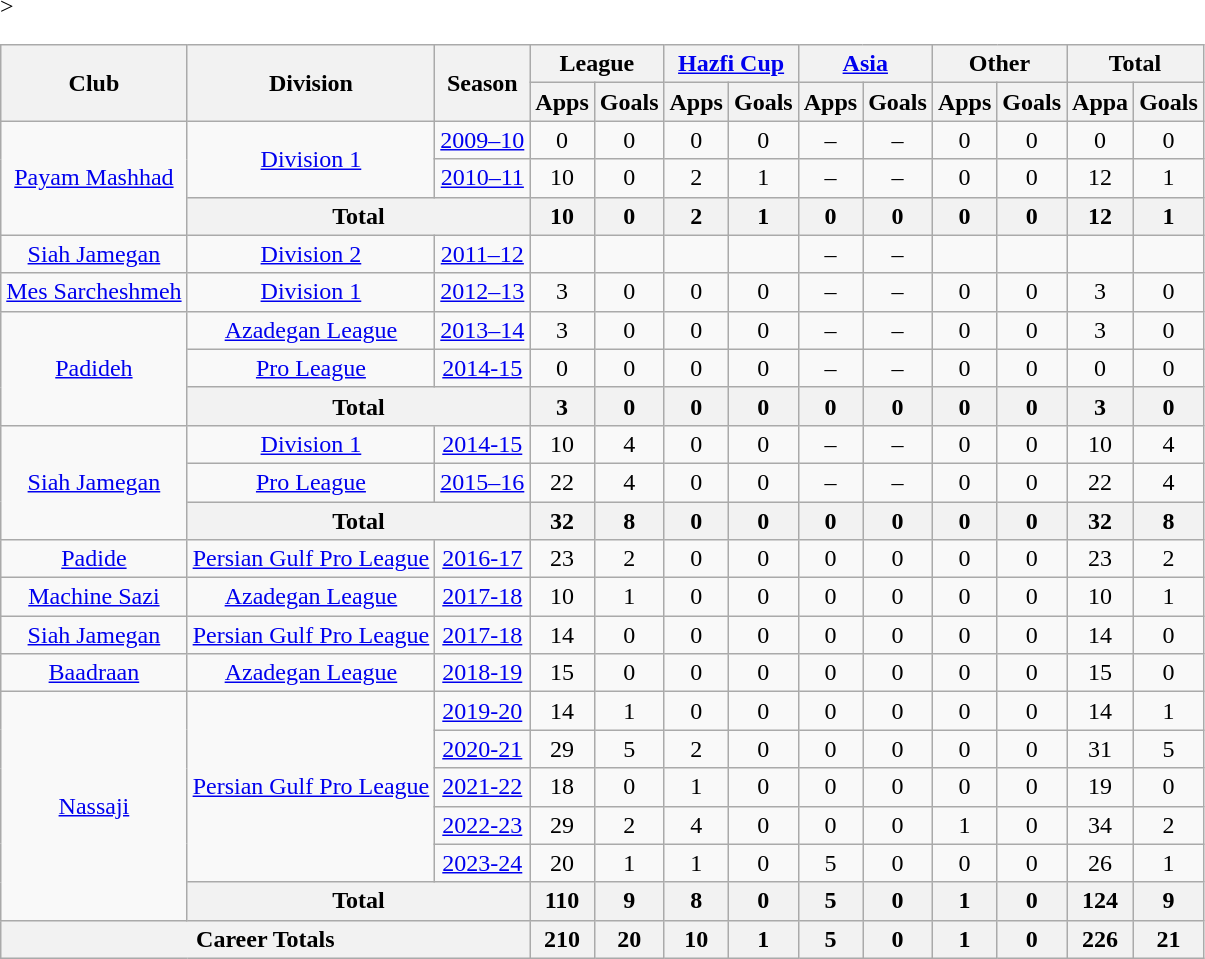<table class="wikitable" style="text-align: center;">
<tr>
<th rowspan="2">Club</th>
<th rowspan="2">Division</th>
<th rowspan="2">Season</th>
<th colspan="2">League</th>
<th colspan="2"><a href='#'>Hazfi Cup</a></th>
<th colspan="2"><a href='#'>Asia</a></th>
<th colspan=2>Other</th>
<th colspan="2">Total</th>
</tr>
<tr>
<th>Apps</th>
<th>Goals</th>
<th>Apps</th>
<th>Goals</th>
<th>Apps</th>
<th>Goals</th>
<th>Apps</th>
<th>Goals</th>
<th>Appa</th>
<th>Goals</th>
</tr>
<tr>
<td rowspan="3"><a href='#'>Payam Mashhad</a></td>
<td rowspan="2"><a href='#'>Division 1</a></td>
<td><a href='#'>2009–10</a></td>
<td>0</td>
<td>0</td>
<td>0</td>
<td>0</td>
<td>–</td>
<td>–</td>
<td>0</td>
<td>0</td>
<td>0</td>
<td>0</td>
</tr>
<tr>
<td><a href='#'>2010–11</a></td>
<td>10</td>
<td>0</td>
<td>2</td>
<td>1</td>
<td>–</td>
<td>–</td>
<td>0</td>
<td>0</td>
<td>12</td>
<td>1</td>
</tr>
<tr>
<th colspan=2>Total</th>
<th>10</th>
<th>0</th>
<th>2</th>
<th>1</th>
<th>0</th>
<th>0</th>
<th>0</th>
<th>0</th>
<th>12</th>
<th>1</th>
</tr>
<tr>
<td><a href='#'>Siah Jamegan</a></td>
<td><a href='#'>Division 2</a></td>
<td><a href='#'>2011–12</a></td>
<td></td>
<td></td>
<td></td>
<td></td>
<td>–</td>
<td>–</td>
<td></td>
<td></td>
<td></td>
<td></td>
</tr>
<tr -->>
<td><a href='#'>Mes Sarcheshmeh</a></td>
<td rowspan="1"><a href='#'>Division 1</a></td>
<td><a href='#'>2012–13</a></td>
<td>3</td>
<td>0</td>
<td>0</td>
<td>0</td>
<td>–</td>
<td>–</td>
<td>0</td>
<td>0</td>
<td>3</td>
<td>0</td>
</tr>
<tr>
<td rowspan="3"><a href='#'>Padideh</a></td>
<td><a href='#'>Azadegan League</a></td>
<td><a href='#'>2013–14</a></td>
<td>3</td>
<td>0</td>
<td>0</td>
<td>0</td>
<td>–</td>
<td>–</td>
<td>0</td>
<td>0</td>
<td>3</td>
<td>0</td>
</tr>
<tr>
<td><a href='#'>Pro League</a></td>
<td rowspan="1"><a href='#'>2014-15</a></td>
<td>0</td>
<td>0</td>
<td>0</td>
<td>0</td>
<td>–</td>
<td>–</td>
<td>0</td>
<td>0</td>
<td>0</td>
<td>0</td>
</tr>
<tr>
<th colspan=2>Total</th>
<th>3</th>
<th>0</th>
<th>0</th>
<th>0</th>
<th>0</th>
<th>0</th>
<th>0</th>
<th>0</th>
<th>3</th>
<th>0</th>
</tr>
<tr>
<td rowspan="3"><a href='#'>Siah Jamegan</a></td>
<td><a href='#'>Division 1</a></td>
<td><a href='#'>2014-15</a></td>
<td>10</td>
<td>4</td>
<td>0</td>
<td>0</td>
<td>–</td>
<td>–</td>
<td>0</td>
<td>0</td>
<td>10</td>
<td>4</td>
</tr>
<tr>
<td><a href='#'>Pro League</a></td>
<td><a href='#'>2015–16</a></td>
<td>22</td>
<td>4</td>
<td>0</td>
<td>0</td>
<td>–</td>
<td>–</td>
<td>0</td>
<td>0</td>
<td>22</td>
<td>4</td>
</tr>
<tr>
<th colspan=2>Total</th>
<th>32</th>
<th>8</th>
<th>0</th>
<th>0</th>
<th>0</th>
<th>0</th>
<th>0</th>
<th>0</th>
<th>32</th>
<th>8</th>
</tr>
<tr>
<td><a href='#'>Padide</a></td>
<td><a href='#'>Persian Gulf Pro League</a></td>
<td><a href='#'>2016-17</a></td>
<td>23</td>
<td>2</td>
<td>0</td>
<td>0</td>
<td>0</td>
<td>0</td>
<td>0</td>
<td>0</td>
<td>23</td>
<td>2</td>
</tr>
<tr>
<td><a href='#'>Machine Sazi</a></td>
<td><a href='#'>Azadegan League</a></td>
<td><a href='#'>2017-18</a></td>
<td>10</td>
<td>1</td>
<td>0</td>
<td>0</td>
<td>0</td>
<td>0</td>
<td>0</td>
<td>0</td>
<td>10</td>
<td>1</td>
</tr>
<tr>
<td><a href='#'>Siah Jamegan</a></td>
<td><a href='#'>Persian Gulf Pro League</a></td>
<td><a href='#'>2017-18</a></td>
<td>14</td>
<td>0</td>
<td>0</td>
<td>0</td>
<td>0</td>
<td>0</td>
<td>0</td>
<td>0</td>
<td>14</td>
<td>0</td>
</tr>
<tr>
<td><a href='#'>Baadraan</a></td>
<td><a href='#'>Azadegan League</a></td>
<td><a href='#'>2018-19</a></td>
<td>15</td>
<td>0</td>
<td>0</td>
<td>0</td>
<td>0</td>
<td>0</td>
<td>0</td>
<td>0</td>
<td>15</td>
<td>0</td>
</tr>
<tr>
<td rowspan="6"><a href='#'>Nassaji</a></td>
<td rowspan="5"><a href='#'>Persian Gulf Pro League</a></td>
<td><a href='#'>2019-20</a></td>
<td>14</td>
<td>1</td>
<td>0</td>
<td>0</td>
<td>0</td>
<td>0</td>
<td>0</td>
<td>0</td>
<td>14</td>
<td>1</td>
</tr>
<tr>
<td><a href='#'>2020-21</a></td>
<td>29</td>
<td>5</td>
<td>2</td>
<td>0</td>
<td>0</td>
<td>0</td>
<td>0</td>
<td>0</td>
<td>31</td>
<td>5</td>
</tr>
<tr>
<td><a href='#'>2021-22</a></td>
<td>18</td>
<td>0</td>
<td>1</td>
<td>0</td>
<td>0</td>
<td>0</td>
<td>0</td>
<td>0</td>
<td>19</td>
<td>0</td>
</tr>
<tr>
<td><a href='#'>2022-23</a></td>
<td>29</td>
<td>2</td>
<td>4</td>
<td>0</td>
<td>0</td>
<td>0</td>
<td>1</td>
<td>0</td>
<td>34</td>
<td>2</td>
</tr>
<tr>
<td><a href='#'>2023-24</a></td>
<td>20</td>
<td>1</td>
<td>1</td>
<td>0</td>
<td>5</td>
<td>0</td>
<td>0</td>
<td>0</td>
<td>26</td>
<td>1</td>
</tr>
<tr>
<th colspan=2>Total</th>
<th>110</th>
<th>9</th>
<th>8</th>
<th>0</th>
<th>5</th>
<th>0</th>
<th>1</th>
<th>0</th>
<th>124</th>
<th>9</th>
</tr>
<tr>
<th colspan=3>Career Totals</th>
<th>210</th>
<th>20</th>
<th>10</th>
<th>1</th>
<th>5</th>
<th>0</th>
<th>1</th>
<th>0</th>
<th>226</th>
<th>21</th>
</tr>
</table>
